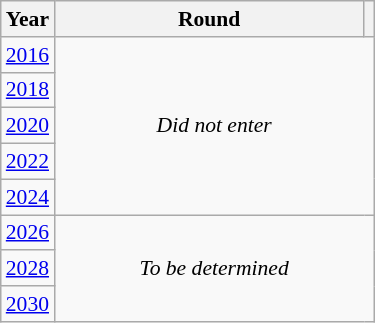<table class="wikitable" style="text-align: center; font-size:90%">
<tr>
<th>Year</th>
<th style="width:200px">Round</th>
<th></th>
</tr>
<tr>
<td><a href='#'>2016</a></td>
<td colspan="2" rowspan="5"><em>Did not enter</em></td>
</tr>
<tr>
<td><a href='#'>2018</a></td>
</tr>
<tr>
<td><a href='#'>2020</a></td>
</tr>
<tr>
<td><a href='#'>2022</a></td>
</tr>
<tr>
<td><a href='#'>2024</a></td>
</tr>
<tr>
<td><a href='#'>2026</a></td>
<td colspan="2" rowspan="3"><em>To be determined</em></td>
</tr>
<tr>
<td><a href='#'>2028</a></td>
</tr>
<tr>
<td><a href='#'>2030</a></td>
</tr>
</table>
